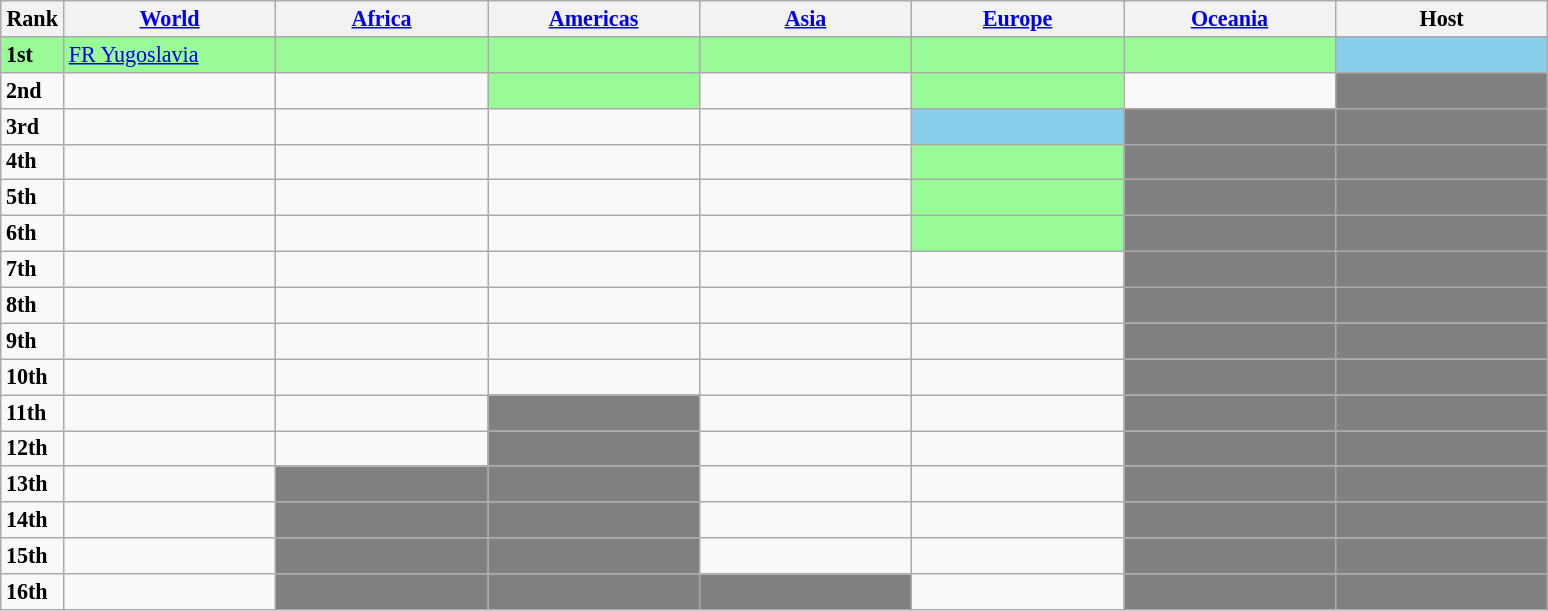<table class=wikitable  style="font-size:92%;">
<tr>
<th width=4%>Rank</th>
<th width=13.5%><a href='#'>World</a></th>
<th width=13.5%><a href='#'>Africa</a></th>
<th width=13.5%><a href='#'>Americas</a></th>
<th width=13.5%><a href='#'>Asia</a></th>
<th width=13.5%><a href='#'>Europe</a></th>
<th width=13.5%><a href='#'>Oceania</a></th>
<th width=13.5%><strong>Host</strong></th>
</tr>
<tr bgcolor="#98fb98">
<td><strong>1st</strong></td>
<td> <a href='#'>FR Yugoslavia</a></td>
<td></td>
<td></td>
<td></td>
<td></td>
<td></td>
<td bgcolor=skyblue></td>
</tr>
<tr>
<td><strong>2nd</strong></td>
<td></td>
<td></td>
<td bgcolor=#98fb98></td>
<td></td>
<td bgcolor=#98fb98></td>
<td></td>
<td bgcolor=gray></td>
</tr>
<tr>
<td><strong>3rd</strong></td>
<td></td>
<td></td>
<td></td>
<td></td>
<td bgcolor=skyblue></td>
<td bgcolor=gray></td>
<td bgcolor=gray></td>
</tr>
<tr>
<td><strong>4th</strong></td>
<td></td>
<td></td>
<td></td>
<td></td>
<td bgcolor=#98fb98></td>
<td bgcolor=gray></td>
<td bgcolor=gray></td>
</tr>
<tr>
<td><strong>5th</strong></td>
<td></td>
<td></td>
<td></td>
<td></td>
<td bgcolor=#98fb98></td>
<td bgcolor=gray></td>
<td bgcolor=gray></td>
</tr>
<tr>
<td><strong>6th</strong></td>
<td></td>
<td></td>
<td></td>
<td></td>
<td bgcolor=#98fb98></td>
<td bgcolor=gray></td>
<td bgcolor=gray></td>
</tr>
<tr>
<td><strong>7th</strong></td>
<td></td>
<td></td>
<td></td>
<td></td>
<td></td>
<td bgcolor=gray></td>
<td bgcolor=gray></td>
</tr>
<tr>
<td><strong>8th</strong></td>
<td></td>
<td></td>
<td></td>
<td></td>
<td></td>
<td bgcolor=gray></td>
<td bgcolor=gray></td>
</tr>
<tr>
<td><strong>9th</strong></td>
<td></td>
<td></td>
<td></td>
<td></td>
<td></td>
<td bgcolor=gray></td>
<td bgcolor=gray></td>
</tr>
<tr>
<td><strong>10th</strong></td>
<td></td>
<td></td>
<td></td>
<td></td>
<td></td>
<td bgcolor=gray></td>
<td bgcolor=gray></td>
</tr>
<tr>
<td><strong>11th</strong></td>
<td></td>
<td></td>
<td bgcolor=gray></td>
<td></td>
<td></td>
<td bgcolor=gray></td>
<td bgcolor=gray></td>
</tr>
<tr>
<td><strong>12th</strong></td>
<td></td>
<td></td>
<td bgcolor=gray></td>
<td></td>
<td></td>
<td bgcolor=gray></td>
<td bgcolor=gray></td>
</tr>
<tr>
<td><strong>13th</strong></td>
<td></td>
<td bgcolor=gray></td>
<td bgcolor=gray></td>
<td></td>
<td></td>
<td bgcolor=gray></td>
<td bgcolor=gray></td>
</tr>
<tr>
<td><strong>14th</strong></td>
<td></td>
<td bgcolor=gray></td>
<td bgcolor=gray></td>
<td></td>
<td></td>
<td bgcolor=gray></td>
<td bgcolor=gray></td>
</tr>
<tr>
<td><strong>15th</strong></td>
<td></td>
<td bgcolor=gray></td>
<td bgcolor=gray></td>
<td></td>
<td></td>
<td bgcolor=gray></td>
<td bgcolor=gray></td>
</tr>
<tr>
<td><strong>16th</strong></td>
<td></td>
<td bgcolor=gray></td>
<td bgcolor=gray></td>
<td bgcolor=gray></td>
<td></td>
<td bgcolor=gray></td>
<td bgcolor=gray></td>
</tr>
</table>
